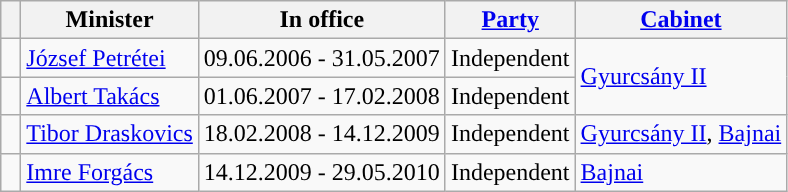<table class="wikitable">
<tr>
<th class="unsortable" width=6px></th>
<th>Minister</th>
<th>In office</th>
<th><a href='#'>Party</a></th>
<th><a href='#'>Cabinet</a></th>
</tr>
<tr>
<td ! style="background:"></td>
<td><a href='#'>József Petrétei</a></td>
<td>09.06.2006 - 31.05.2007</td>
<td>Independent</td>
<td rowspan="2"><a href='#'>Gyurcsány II</a></td>
</tr>
<tr>
<td ! style="background:"></td>
<td><a href='#'>Albert Takács</a></td>
<td>01.06.2007 - 17.02.2008</td>
<td>Independent</td>
</tr>
<tr>
<td ! style="background:"></td>
<td><a href='#'>Tibor Draskovics</a></td>
<td>18.02.2008 - 14.12.2009</td>
<td>Independent</td>
<td><a href='#'>Gyurcsány II</a>, <a href='#'>Bajnai</a></td>
</tr>
<tr>
<td ! style="background:"></td>
<td><a href='#'>Imre Forgács</a></td>
<td>14.12.2009 - 29.05.2010</td>
<td>Independent</td>
<td><a href='#'>Bajnai</a></td>
</tr>
</table>
